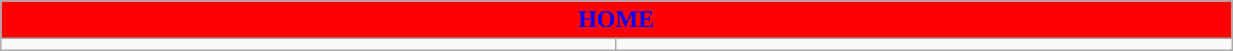<table class="wikitable collapsible collapsed" style="width:65%">
<tr>
<th colspan=6 ! style="color:#0000FF; background:#FF0000">HOME</th>
</tr>
<tr>
<td></td>
<td></td>
</tr>
</table>
